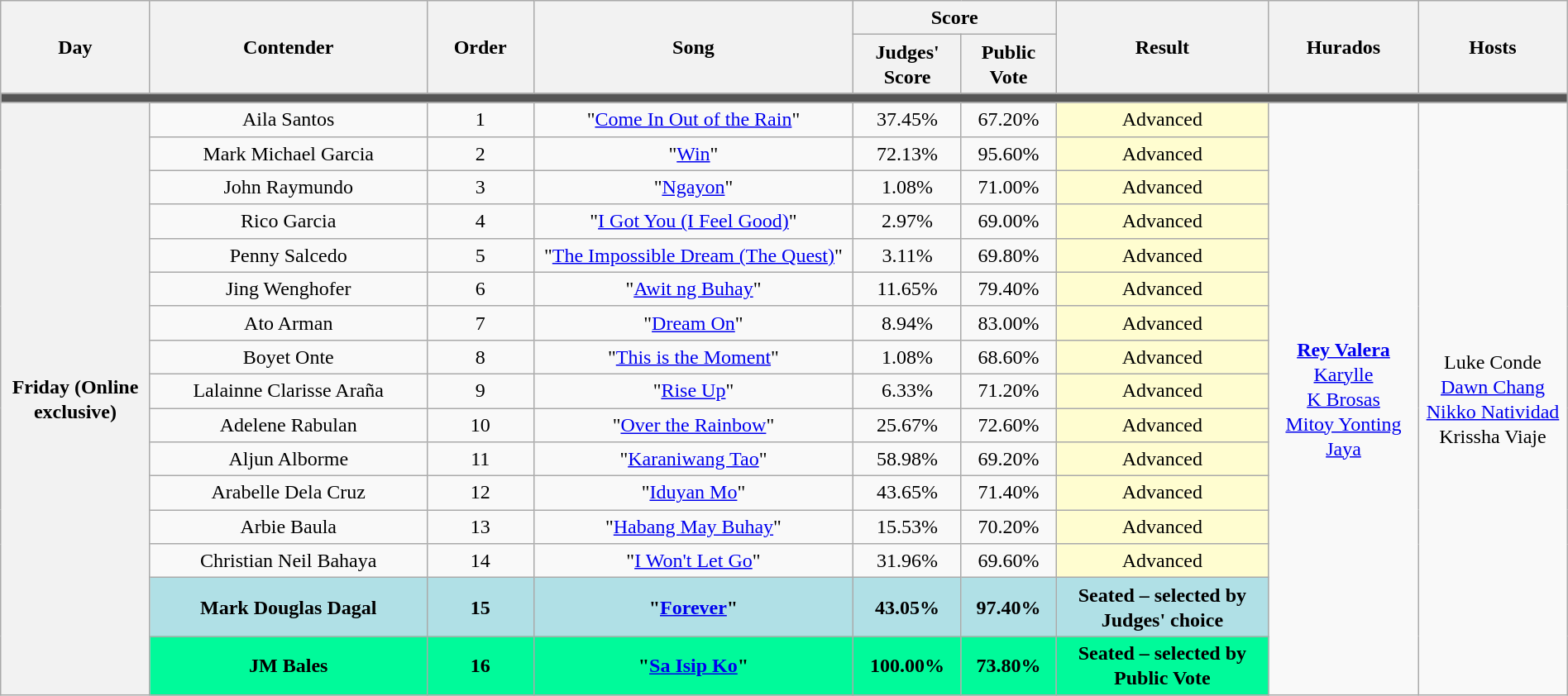<table class="wikitable style=" style="text-align:center;line-height:20px;width:100%" text-align:center">
<tr>
<th rowspan="2" width="07%">Day</th>
<th rowspan="2" width="13%">Contender</th>
<th rowspan="2" width="05%">Order</th>
<th rowspan="2" width="15%">Song</th>
<th colspan="2" width="08%">Score</th>
<th rowspan="2" width="10%">Result</th>
<th rowspan="2" width="07%">Hurados</th>
<th rowspan="2" width="07%">Hosts</th>
</tr>
<tr>
<th>Judges' Score</th>
<th>Public Vote</th>
</tr>
<tr>
<th colspan="9" style="background-color:#555;"></th>
</tr>
<tr style="background-color:#___" |>
<th rowspan="16">Friday (Online exclusive)<br></th>
<td>Aila Santos</td>
<td>1</td>
<td>"<a href='#'>Come In Out of the Rain</a>"</td>
<td style="background-color:#___">37.45%</td>
<td>67.20%</td>
<td style="background-color:#fffdd0">Advanced</td>
<td rowspan="16"><strong><a href='#'>Rey Valera</a></strong><br><a href='#'>Karylle</a><br><a href='#'>K Brosas</a><br><a href='#'>Mitoy Yonting</a><br><a href='#'>Jaya</a></td>
<td rowspan="16">Luke Conde<br><a href='#'>Dawn Chang</a><br><a href='#'>Nikko Natividad</a><br>Krissha Viaje</td>
</tr>
<tr style="background-color:#___" |>
<td>Mark Michael Garcia</td>
<td>2</td>
<td>"<a href='#'>Win</a>"</td>
<td style="background-color:#___">72.13%</td>
<td>95.60%</td>
<td style="background-color:#fffdd0">Advanced</td>
</tr>
<tr>
<td>John Raymundo</td>
<td>3</td>
<td>"<a href='#'>Ngayon</a>"</td>
<td>1.08%</td>
<td>71.00%</td>
<td style="background-color:#fffdd0">Advanced</td>
</tr>
<tr>
<td>Rico Garcia</td>
<td>4</td>
<td>"<a href='#'>I Got You (I Feel Good)</a>"</td>
<td>2.97%</td>
<td>69.00%</td>
<td style="background-color:#fffdd0">Advanced</td>
</tr>
<tr>
<td>Penny Salcedo</td>
<td>5</td>
<td>"<a href='#'>The Impossible Dream (The Quest)</a>"</td>
<td>3.11%</td>
<td>69.80%</td>
<td style="background-color:#fffdd0">Advanced</td>
</tr>
<tr>
<td>Jing Wenghofer</td>
<td>6</td>
<td>"<a href='#'>Awit ng Buhay</a>"</td>
<td>11.65%</td>
<td>79.40%</td>
<td style="background-color:#fffdd0">Advanced</td>
</tr>
<tr>
<td>Ato Arman</td>
<td>7</td>
<td>"<a href='#'>Dream On</a>"</td>
<td>8.94%</td>
<td>83.00%</td>
<td style="background-color:#fffdd0">Advanced</td>
</tr>
<tr>
<td>Boyet Onte</td>
<td>8</td>
<td>"<a href='#'>This is the Moment</a>"</td>
<td>1.08%</td>
<td>68.60%</td>
<td style="background-color:#fffdd0">Advanced</td>
</tr>
<tr>
<td>Lalainne Clarisse Araña</td>
<td>9</td>
<td>"<a href='#'>Rise Up</a>"</td>
<td>6.33%</td>
<td>71.20%</td>
<td style="background-color:#fffdd0">Advanced</td>
</tr>
<tr>
<td>Adelene Rabulan</td>
<td>10</td>
<td>"<a href='#'>Over the Rainbow</a>"</td>
<td>25.67%</td>
<td>72.60%</td>
<td style="background-color:#fffdd0">Advanced</td>
</tr>
<tr>
<td>Aljun Alborme</td>
<td>11</td>
<td>"<a href='#'>Karaniwang Tao</a>"</td>
<td>58.98%</td>
<td>69.20%</td>
<td style="background-color:#fffdd0">Advanced</td>
</tr>
<tr>
<td>Arabelle Dela Cruz</td>
<td>12</td>
<td>"<a href='#'>Iduyan Mo</a>"</td>
<td>43.65%</td>
<td>71.40%</td>
<td style="background-color:#fffdd0">Advanced</td>
</tr>
<tr>
<td>Arbie Baula</td>
<td>13</td>
<td>"<a href='#'>Habang May Buhay</a>"</td>
<td>15.53%</td>
<td>70.20%</td>
<td style="background-color:#fffdd0">Advanced</td>
</tr>
<tr>
<td>Christian Neil Bahaya</td>
<td>14</td>
<td>"<a href='#'>I Won't Let Go</a>"</td>
<td>31.96%</td>
<td>69.60%</td>
<td style="background-color:#fffdd0">Advanced</td>
</tr>
<tr style="background:#B0E0E6"|>
<td><strong>Mark Douglas Dagal</strong></td>
<td><strong>15</strong></td>
<td><strong>"<a href='#'>Forever</a>"</strong></td>
<td><strong>43.05%</strong></td>
<td><strong>97.40%</strong></td>
<td><strong>Seated – selected by Judges' choice</strong></td>
</tr>
<tr style="background:#00FA9A"|>
<td><strong>JM Bales</strong></td>
<td><strong>16</strong></td>
<td><strong>"<a href='#'>Sa Isip Ko</a>"</strong></td>
<td><strong>100.00%</strong></td>
<td><strong>73.80%</strong></td>
<td><strong>Seated – selected by Public Vote</strong></td>
</tr>
</table>
